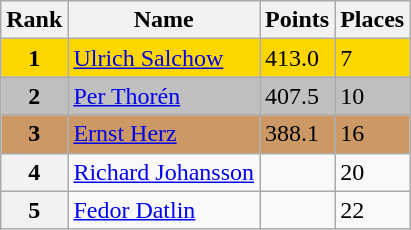<table class="wikitable">
<tr>
<th>Rank</th>
<th>Name</th>
<th>Points</th>
<th>Places</th>
</tr>
<tr bgcolor=gold>
<td align=center><strong>1</strong></td>
<td> <a href='#'>Ulrich Salchow</a></td>
<td>413.0</td>
<td>7</td>
</tr>
<tr bgcolor=silver>
<td align=center><strong>2</strong></td>
<td> <a href='#'>Per Thorén</a></td>
<td>407.5</td>
<td>10</td>
</tr>
<tr bgcolor=cc9966>
<td align=center><strong>3</strong></td>
<td> <a href='#'>Ernst Herz</a></td>
<td>388.1</td>
<td>16</td>
</tr>
<tr>
<th>4</th>
<td> <a href='#'>Richard Johansson</a></td>
<td></td>
<td>20</td>
</tr>
<tr>
<th>5</th>
<td> <a href='#'>Fedor Datlin</a></td>
<td></td>
<td>22</td>
</tr>
</table>
